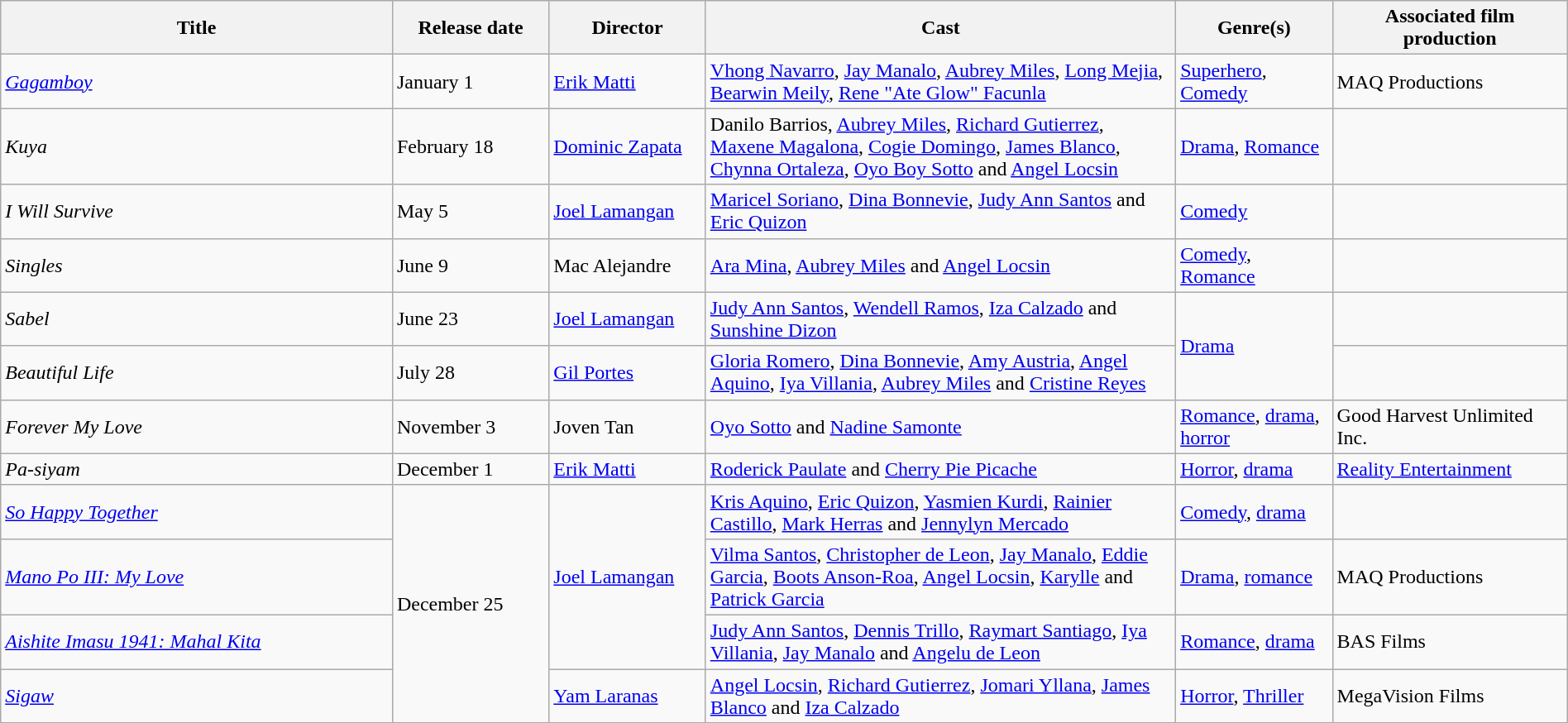<table class="wikitable" style="width:100%;">
<tr>
<th style="width:25%;">Title</th>
<th style="width:10%;">Release date</th>
<th style="width:10%;">Director</th>
<th style="width:30%;">Cast</th>
<th style="width:10%;">Genre(s)</th>
<th style="width:15%;">Associated film production</th>
</tr>
<tr>
<td><em><a href='#'>Gagamboy</a></em></td>
<td>January 1</td>
<td><a href='#'>Erik Matti</a></td>
<td><a href='#'>Vhong Navarro</a>, <a href='#'>Jay Manalo</a>, <a href='#'>Aubrey Miles</a>, <a href='#'>Long Mejia</a>, <a href='#'>Bearwin Meily</a>, <a href='#'>Rene "Ate Glow" Facunla</a></td>
<td><a href='#'>Superhero</a>, <a href='#'>Comedy</a></td>
<td>MAQ Productions</td>
</tr>
<tr>
<td><em>Kuya</em></td>
<td>February 18</td>
<td><a href='#'>Dominic Zapata</a></td>
<td>Danilo Barrios, <a href='#'>Aubrey Miles</a>, <a href='#'>Richard Gutierrez</a>, <a href='#'>Maxene Magalona</a>, <a href='#'>Cogie Domingo</a>, <a href='#'>James Blanco</a>, <a href='#'>Chynna Ortaleza</a>, <a href='#'>Oyo Boy Sotto</a> and <a href='#'>Angel Locsin</a></td>
<td><a href='#'>Drama</a>, <a href='#'>Romance</a></td>
<td></td>
</tr>
<tr>
<td><em>I Will Survive</em></td>
<td>May 5</td>
<td><a href='#'>Joel Lamangan</a></td>
<td><a href='#'>Maricel Soriano</a>, <a href='#'>Dina Bonnevie</a>, <a href='#'>Judy Ann Santos</a> and <a href='#'>Eric Quizon</a></td>
<td><a href='#'>Comedy</a></td>
<td></td>
</tr>
<tr>
<td><em>Singles</em></td>
<td>June 9</td>
<td>Mac Alejandre</td>
<td><a href='#'>Ara Mina</a>, <a href='#'>Aubrey Miles</a> and <a href='#'>Angel Locsin</a></td>
<td><a href='#'>Comedy</a>, <a href='#'>Romance</a></td>
<td></td>
</tr>
<tr>
<td><em>Sabel</em></td>
<td>June 23</td>
<td><a href='#'>Joel Lamangan</a></td>
<td><a href='#'>Judy Ann Santos</a>, <a href='#'>Wendell Ramos</a>, <a href='#'>Iza Calzado</a> and <a href='#'>Sunshine Dizon</a></td>
<td rowspan="2"><a href='#'>Drama</a></td>
<td></td>
</tr>
<tr>
<td><em>Beautiful Life</em></td>
<td>July 28</td>
<td><a href='#'>Gil Portes</a></td>
<td><a href='#'>Gloria Romero</a>, <a href='#'>Dina Bonnevie</a>, <a href='#'>Amy Austria</a>, <a href='#'>Angel Aquino</a>, <a href='#'>Iya Villania</a>, <a href='#'>Aubrey Miles</a> and <a href='#'>Cristine Reyes</a></td>
<td></td>
</tr>
<tr>
<td><em>Forever My Love</em></td>
<td>November 3</td>
<td>Joven Tan</td>
<td><a href='#'>Oyo Sotto</a> and <a href='#'>Nadine Samonte</a></td>
<td><a href='#'>Romance</a>, <a href='#'>drama</a>, <a href='#'>horror</a></td>
<td>Good Harvest Unlimited Inc.</td>
</tr>
<tr>
<td><em>Pa-siyam</em></td>
<td>December 1</td>
<td><a href='#'>Erik Matti</a></td>
<td><a href='#'>Roderick Paulate</a> and <a href='#'>Cherry Pie Picache</a></td>
<td><a href='#'>Horror</a>, <a href='#'>drama</a></td>
<td><a href='#'>Reality Entertainment</a></td>
</tr>
<tr>
<td><em><a href='#'>So Happy Together</a></em></td>
<td rowspan="4">December 25</td>
<td rowspan="3"><a href='#'>Joel Lamangan</a></td>
<td><a href='#'>Kris Aquino</a>, <a href='#'>Eric Quizon</a>, <a href='#'>Yasmien Kurdi</a>, <a href='#'>Rainier Castillo</a>, <a href='#'>Mark Herras</a> and <a href='#'>Jennylyn Mercado</a></td>
<td><a href='#'>Comedy</a>, <a href='#'>drama</a></td>
<td></td>
</tr>
<tr>
<td><em><a href='#'>Mano Po III: My Love</a></em></td>
<td><a href='#'>Vilma Santos</a>, <a href='#'>Christopher de Leon</a>, <a href='#'>Jay Manalo</a>, <a href='#'>Eddie Garcia</a>, <a href='#'>Boots Anson-Roa</a>, <a href='#'>Angel Locsin</a>, <a href='#'>Karylle</a> and <a href='#'>Patrick Garcia</a></td>
<td><a href='#'>Drama</a>, <a href='#'>romance</a></td>
<td>MAQ Productions</td>
</tr>
<tr>
<td><em><a href='#'>Aishite Imasu 1941: Mahal Kita</a></em></td>
<td><a href='#'>Judy Ann Santos</a>, <a href='#'>Dennis Trillo</a>, <a href='#'>Raymart Santiago</a>, <a href='#'>Iya Villania</a>, <a href='#'>Jay Manalo</a> and <a href='#'>Angelu de Leon</a></td>
<td><a href='#'>Romance</a>, <a href='#'>drama</a></td>
<td>BAS Films</td>
</tr>
<tr>
<td><em><a href='#'>Sigaw</a></em></td>
<td><a href='#'>Yam Laranas</a></td>
<td><a href='#'>Angel Locsin</a>, <a href='#'>Richard Gutierrez</a>, <a href='#'>Jomari Yllana</a>, <a href='#'>James Blanco</a> and <a href='#'>Iza Calzado</a></td>
<td><a href='#'>Horror</a>, <a href='#'>Thriller</a></td>
<td>MegaVision Films</td>
</tr>
</table>
